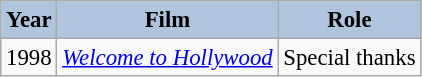<table class="wikitable" style="font-size:95%;">
<tr>
<th style="background:#B0C4DE;">Year</th>
<th style="background:#B0C4DE;">Film</th>
<th style="background:#B0C4DE;">Role</th>
</tr>
<tr>
<td>1998</td>
<td><em><a href='#'>Welcome to Hollywood</a></em></td>
<td>Special thanks</td>
</tr>
</table>
